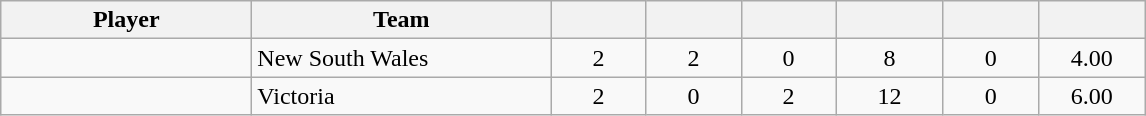<table class="wikitable sortable">
<tr>
<th style="width: 10em;">Player</th>
<th style="width: 12em;">Team</th>
<th style="width: 3.5em;"></th>
<th style="width: 3.5em;"></th>
<th style="width: 3.5em;"></th>
<th style="width: 4em;"></th>
<th style="width: 3.5em;"></th>
<th style="width: 4em;"></th>
</tr>
<tr style="text-align:center;">
<td style="text-align:left;"></td>
<td style="text-align:left;">New South Wales</td>
<td>2</td>
<td>2</td>
<td>0</td>
<td>8</td>
<td>0</td>
<td>4.00</td>
</tr>
<tr style="text-align:center;">
<td style="text-align:left;"></td>
<td style="text-align:left;">Victoria</td>
<td>2</td>
<td>0</td>
<td>2</td>
<td>12</td>
<td>0</td>
<td>6.00</td>
</tr>
</table>
